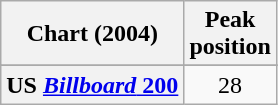<table class="wikitable sortable plainrowheaders" style="text-align:center">
<tr>
<th scope="col">Chart (2004)</th>
<th scope="col">Peak<br>position</th>
</tr>
<tr>
</tr>
<tr>
</tr>
<tr>
</tr>
<tr>
</tr>
<tr>
</tr>
<tr>
</tr>
<tr>
</tr>
<tr>
<th scope="row">US <a href='#'><em>Billboard</em> 200</a></th>
<td>28</td>
</tr>
</table>
